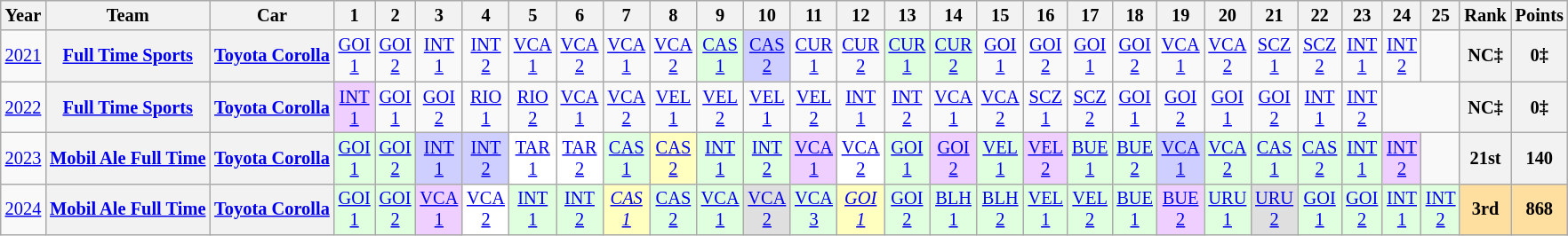<table class="wikitable" style="text-align:center; font-size:85%">
<tr>
<th>Year</th>
<th>Team</th>
<th>Car</th>
<th>1</th>
<th>2</th>
<th>3</th>
<th>4</th>
<th>5</th>
<th>6</th>
<th>7</th>
<th>8</th>
<th>9</th>
<th>10</th>
<th>11</th>
<th>12</th>
<th>13</th>
<th>14</th>
<th>15</th>
<th>16</th>
<th>17</th>
<th>18</th>
<th>19</th>
<th>20</th>
<th>21</th>
<th>22</th>
<th>23</th>
<th>24</th>
<th>25</th>
<th>Rank</th>
<th>Points</th>
</tr>
<tr>
<td><a href='#'>2021</a></td>
<th nowrap><a href='#'>Full Time Sports</a></th>
<th nowrap><a href='#'>Toyota Corolla</a></th>
<td><a href='#'>GOI<br>1</a></td>
<td><a href='#'>GOI<br>2</a></td>
<td><a href='#'>INT<br>1</a></td>
<td><a href='#'>INT<br>2</a></td>
<td><a href='#'>VCA<br>1</a></td>
<td><a href='#'>VCA<br>2</a></td>
<td><a href='#'>VCA<br>1</a></td>
<td><a href='#'>VCA<br>2</a></td>
<td style="background:#DFFFDF;"><a href='#'>CAS<br>1</a><br></td>
<td style="background:#CFCFFF;"><a href='#'>CAS<br>2</a><br></td>
<td><a href='#'>CUR<br>1</a></td>
<td><a href='#'>CUR<br>2</a></td>
<td style="background:#DFFFDF;"><a href='#'>CUR<br>1</a><br></td>
<td style="background:#DFFFDF;"><a href='#'>CUR<br>2</a><br></td>
<td><a href='#'>GOI<br>1</a></td>
<td><a href='#'>GOI<br>2</a></td>
<td><a href='#'>GOI<br>1</a></td>
<td><a href='#'>GOI<br>2</a></td>
<td><a href='#'>VCA<br>1</a></td>
<td><a href='#'>VCA<br>2</a></td>
<td><a href='#'>SCZ<br>1</a></td>
<td><a href='#'>SCZ<br>2</a></td>
<td><a href='#'>INT<br>1</a></td>
<td><a href='#'>INT<br>2</a></td>
<td></td>
<th>NC‡</th>
<th>0‡</th>
</tr>
<tr>
<td><a href='#'>2022</a></td>
<th nowrap><a href='#'>Full Time Sports</a></th>
<th nowrap><a href='#'>Toyota Corolla</a></th>
<td style="background:#EFCFFF;"><a href='#'>INT<br>1</a><br></td>
<td><a href='#'>GOI<br>1</a></td>
<td><a href='#'>GOI<br>2</a></td>
<td><a href='#'>RIO<br>1</a></td>
<td><a href='#'>RIO<br>2</a></td>
<td><a href='#'>VCA<br>1</a></td>
<td><a href='#'>VCA<br>2</a></td>
<td><a href='#'>VEL<br>1</a></td>
<td><a href='#'>VEL<br>2</a></td>
<td><a href='#'>VEL<br>1</a></td>
<td><a href='#'>VEL<br>2</a></td>
<td><a href='#'>INT<br>1</a></td>
<td><a href='#'>INT<br>2</a></td>
<td><a href='#'>VCA<br>1</a></td>
<td><a href='#'>VCA<br>2</a></td>
<td><a href='#'>SCZ<br>1</a></td>
<td><a href='#'>SCZ<br>2</a></td>
<td><a href='#'>GOI<br>1</a></td>
<td><a href='#'>GOI<br>2</a></td>
<td><a href='#'>GOI<br>1</a></td>
<td><a href='#'>GOI<br>2</a></td>
<td><a href='#'>INT<br>1</a></td>
<td><a href='#'>INT<br>2</a></td>
<td colspan=2></td>
<th>NC‡</th>
<th>0‡</th>
</tr>
<tr>
<td><a href='#'>2023</a></td>
<th nowrap><a href='#'>Mobil Ale Full Time</a></th>
<th nowrap><a href='#'>Toyota Corolla</a></th>
<td style="background:#DFFFDF;"><a href='#'>GOI<br>1</a><br></td>
<td style="background:#DFFFDF;"><a href='#'>GOI<br>2</a><br></td>
<td style="background:#CFCFFF;"><a href='#'>INT<br>1</a><br></td>
<td style="background:#CFCFFF;"><a href='#'>INT<br>2</a><br></td>
<td style="background:#FFFFFF;"><a href='#'>TAR<br>1</a><br></td>
<td style="background:#FFFFFF;"><a href='#'>TAR<br>2</a><br></td>
<td style="background:#DFFFDF;"><a href='#'>CAS<br>1</a><br></td>
<td style="background:#FFFFBF;"><a href='#'>CAS<br>2</a><br></td>
<td style="background:#DFFFDF;"><a href='#'>INT<br>1</a><br></td>
<td style="background:#DFFFDF;"><a href='#'>INT<br>2</a><br></td>
<td style="background:#EFCFFF;"><a href='#'>VCA<br>1</a><br></td>
<td style="background:#FFFFFF;"><a href='#'>VCA<br>2</a><br></td>
<td style="background:#DFFFDF;"><a href='#'>GOI<br>1</a><br></td>
<td style="background:#EFCFFF;"><a href='#'>GOI<br>2</a><br></td>
<td style="background:#DFFFDF;"><a href='#'>VEL<br>1</a><br></td>
<td style="background:#EFCFFF;"><a href='#'>VEL<br>2</a><br></td>
<td style="background:#DFFFDF;"><a href='#'>BUE<br>1</a><br></td>
<td style="background:#DFFFDF;"><a href='#'>BUE<br>2</a><br></td>
<td style="background:#CFCFFF;"><a href='#'>VCA<br>1</a><br></td>
<td style="background:#DFFFDF;"><a href='#'>VCA<br>2</a><br></td>
<td style="background:#DFFFDF;"><a href='#'>CAS<br>1</a><br></td>
<td style="background:#DFFFDF;"><a href='#'>CAS<br>2</a><br></td>
<td style="background:#DFFFDF;"><a href='#'>INT<br>1</a><br></td>
<td style="background:#EFCFFF;"><a href='#'>INT<br>2</a><br></td>
<td></td>
<th>21st</th>
<th>140</th>
</tr>
<tr>
<td><a href='#'>2024</a></td>
<th nowrap><a href='#'>Mobil Ale Full Time</a></th>
<th nowrap><a href='#'>Toyota Corolla</a></th>
<td style="background:#DFFFDF;"><a href='#'>GOI<br>1</a><br></td>
<td style="background:#DFFFDF;"><a href='#'>GOI<br>2</a><br></td>
<td style="background:#EFCFFF;"><a href='#'>VCA<br>1</a><br></td>
<td style="background:#FFFFFF;"><a href='#'>VCA<br>2</a><br></td>
<td style="background:#DFFFDF;"><a href='#'>INT<br>1</a><br></td>
<td style="background:#DFFFDF;"><a href='#'>INT<br>2</a><br></td>
<td style="background:#FFFFBF;"><em><a href='#'>CAS<br>1</a></em><br></td>
<td style="background:#DFFFDF;"><a href='#'>CAS<br>2</a><br></td>
<td style="background:#DFFFDF;"><a href='#'>VCA<br>1</a><br></td>
<td style="background:#DFDFDF;"><a href='#'>VCA<br>2</a><br></td>
<td style="background:#DFFFDF;"><a href='#'>VCA<br>3</a><br></td>
<td style="background:#FFFFBF;"><em><a href='#'>GOI<br>1</a></em><br></td>
<td style="background:#DFFFDF;"><a href='#'>GOI<br>2</a><br></td>
<td style="background:#DFFFDF;"><a href='#'>BLH<br>1</a><br></td>
<td style="background:#DFFFDF;"><a href='#'>BLH<br>2</a><br></td>
<td style="background:#DFFFDF;"><a href='#'>VEL<br>1</a><br></td>
<td style="background:#DFFFDF;"><a href='#'>VEL<br>2</a><br></td>
<td style="background:#DFFFDF;"><a href='#'>BUE<br>1</a><br></td>
<td style="background:#EFCFFF;"><a href='#'>BUE<br>2</a><br></td>
<td style="background:#DFFFDF;"><a href='#'>URU<br>1</a><br></td>
<td style="background:#DFDFDF;"><a href='#'>URU<br>2</a><br></td>
<td style="background:#DFFFDF;"><a href='#'>GOI<br>1</a><br></td>
<td style="background:#DFFFDF;"><a href='#'>GOI<br>2</a><br></td>
<td style="background:#DFFFDF;"><a href='#'>INT<br>1</a><br></td>
<td style="background:#DFFFDF;"><a href='#'>INT<br>2</a><br></td>
<th style="background:#FFDF9F;">3rd</th>
<th style="background:#FFDF9F;">868</th>
</tr>
</table>
